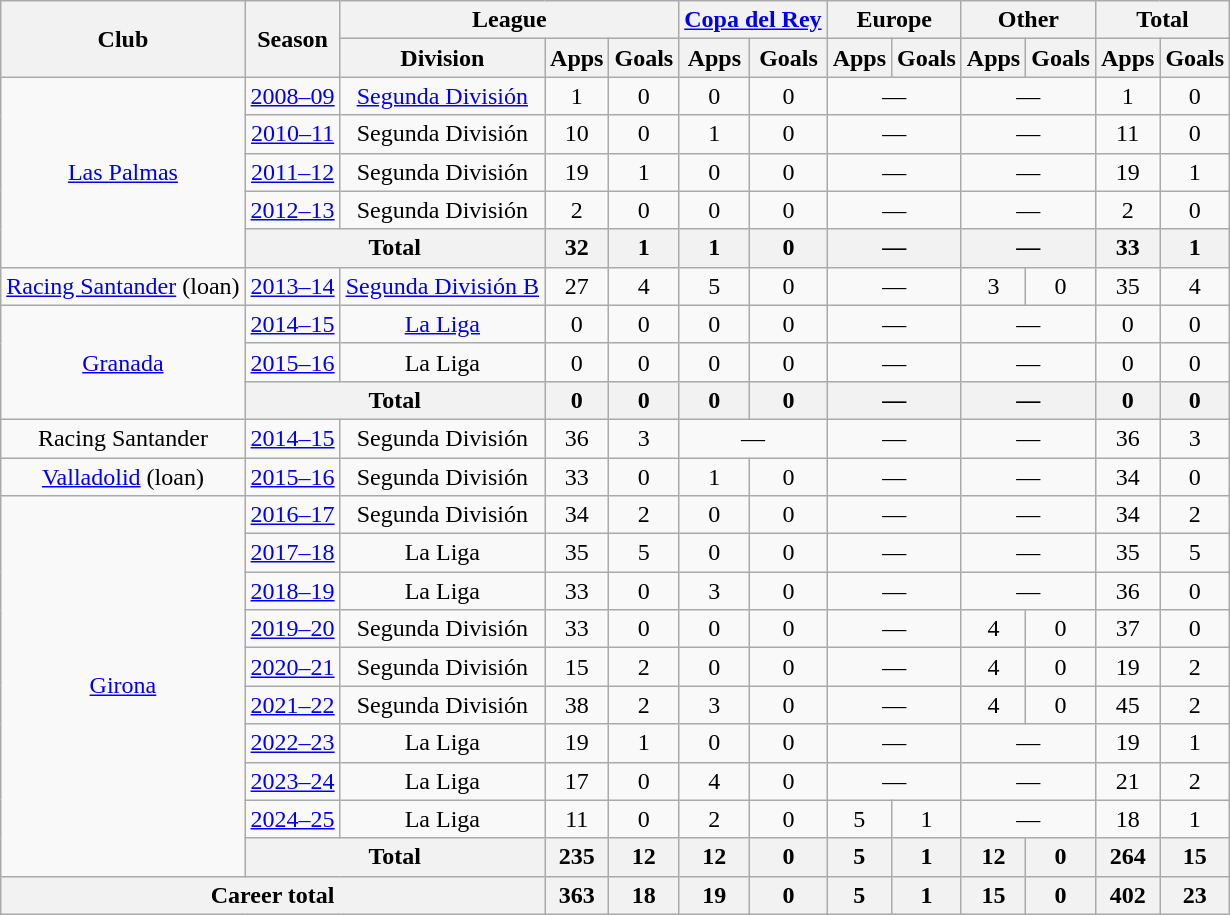<table class=wikitable style="text-align:center">
<tr>
<th rowspan="2">Club</th>
<th rowspan="2">Season</th>
<th colspan="3">League</th>
<th colspan="2"><a href='#'>Copa del Rey</a></th>
<th colspan="2">Europe</th>
<th colspan="2">Other</th>
<th colspan="2">Total</th>
</tr>
<tr>
<th>Division</th>
<th>Apps</th>
<th>Goals</th>
<th>Apps</th>
<th>Goals</th>
<th>Apps</th>
<th>Goals</th>
<th>Apps</th>
<th>Goals</th>
<th>Apps</th>
<th>Goals</th>
</tr>
<tr>
<td rowspan="5"><a href='#'>Las Palmas</a></td>
<td><a href='#'>2008–09</a></td>
<td><a href='#'>Segunda División</a></td>
<td>1</td>
<td>0</td>
<td>0</td>
<td>0</td>
<td colspan="2">—</td>
<td colspan="2">—</td>
<td>1</td>
<td>0</td>
</tr>
<tr>
<td><a href='#'>2010–11</a></td>
<td>Segunda División</td>
<td>10</td>
<td>0</td>
<td>1</td>
<td>0</td>
<td colspan="2">—</td>
<td colspan="2">—</td>
<td>11</td>
<td>0</td>
</tr>
<tr>
<td><a href='#'>2011–12</a></td>
<td>Segunda División</td>
<td>19</td>
<td>1</td>
<td>0</td>
<td>0</td>
<td colspan="2">—</td>
<td colspan="2">—</td>
<td>19</td>
<td>1</td>
</tr>
<tr>
<td><a href='#'>2012–13</a></td>
<td>Segunda División</td>
<td>2</td>
<td>0</td>
<td>0</td>
<td>0</td>
<td colspan="2">—</td>
<td colspan="2">—</td>
<td>2</td>
<td>0</td>
</tr>
<tr>
<th colspan="2">Total</th>
<th>32</th>
<th>1</th>
<th>1</th>
<th>0</th>
<th colspan="2">—</th>
<th colspan="2">—</th>
<th>33</th>
<th>1</th>
</tr>
<tr>
<td><a href='#'>Racing Santander</a> (loan)</td>
<td><a href='#'>2013–14</a></td>
<td><a href='#'>Segunda División B</a></td>
<td>27</td>
<td>4</td>
<td>5</td>
<td>0</td>
<td colspan="2">—</td>
<td>3</td>
<td>0</td>
<td>35</td>
<td>4</td>
</tr>
<tr>
<td rowspan="3"><a href='#'>Granada</a></td>
<td><a href='#'>2014–15</a></td>
<td><a href='#'>La Liga</a></td>
<td>0</td>
<td>0</td>
<td>0</td>
<td>0</td>
<td colspan="2">—</td>
<td colspan="2">—</td>
<td>0</td>
<td>0</td>
</tr>
<tr>
<td><a href='#'>2015–16</a></td>
<td>La Liga</td>
<td>0</td>
<td>0</td>
<td>0</td>
<td>0</td>
<td colspan="2">—</td>
<td colspan="2">—</td>
<td>0</td>
<td>0</td>
</tr>
<tr>
<th colspan="2">Total</th>
<th>0</th>
<th>0</th>
<th>0</th>
<th>0</th>
<th colspan="2">—</th>
<th colspan="2">—</th>
<th>0</th>
<th>0</th>
</tr>
<tr>
<td>Racing Santander</td>
<td><a href='#'>2014–15</a></td>
<td>Segunda División</td>
<td>36</td>
<td>3</td>
<td colspan="2">—</td>
<td colspan="2">—</td>
<td colspan="2">—</td>
<td>36</td>
<td>3</td>
</tr>
<tr>
<td><a href='#'>Valladolid</a> (loan)</td>
<td><a href='#'>2015–16</a></td>
<td>Segunda División</td>
<td>33</td>
<td>0</td>
<td>1</td>
<td>0</td>
<td colspan="2">—</td>
<td colspan="2">—</td>
<td>34</td>
<td>0</td>
</tr>
<tr>
<td rowspan="10"><a href='#'>Girona</a></td>
<td><a href='#'>2016–17</a></td>
<td>Segunda División</td>
<td>34</td>
<td>2</td>
<td>0</td>
<td>0</td>
<td colspan="2">—</td>
<td colspan="2">—</td>
<td>34</td>
<td>2</td>
</tr>
<tr>
<td><a href='#'>2017–18</a></td>
<td>La Liga</td>
<td>35</td>
<td>5</td>
<td>0</td>
<td>0</td>
<td colspan="2">—</td>
<td colspan="2">—</td>
<td>35</td>
<td>5</td>
</tr>
<tr>
<td><a href='#'>2018–19</a></td>
<td>La Liga</td>
<td>33</td>
<td>0</td>
<td>3</td>
<td>0</td>
<td colspan="2">—</td>
<td colspan="2">—</td>
<td>36</td>
<td>0</td>
</tr>
<tr>
<td><a href='#'>2019–20</a></td>
<td>Segunda División</td>
<td>33</td>
<td>0</td>
<td>0</td>
<td>0</td>
<td colspan="2">—</td>
<td>4</td>
<td>0</td>
<td>37</td>
<td>0</td>
</tr>
<tr>
<td><a href='#'>2020–21</a></td>
<td>Segunda División</td>
<td>15</td>
<td>2</td>
<td>0</td>
<td>0</td>
<td colspan="2">—</td>
<td>4</td>
<td>0</td>
<td>19</td>
<td>2</td>
</tr>
<tr>
<td><a href='#'>2021–22</a></td>
<td>Segunda División</td>
<td>38</td>
<td>2</td>
<td>3</td>
<td>0</td>
<td colspan="2">—</td>
<td>4</td>
<td>0</td>
<td>45</td>
<td>2</td>
</tr>
<tr>
<td><a href='#'>2022–23</a></td>
<td>La Liga</td>
<td>19</td>
<td>1</td>
<td>0</td>
<td>0</td>
<td colspan="2">—</td>
<td colspan="2">—</td>
<td>19</td>
<td>1</td>
</tr>
<tr>
<td><a href='#'>2023–24</a></td>
<td>La Liga</td>
<td>17</td>
<td>0</td>
<td>4</td>
<td>0</td>
<td colspan="2">—</td>
<td colspan="2">—</td>
<td>21</td>
<td>2</td>
</tr>
<tr>
<td><a href='#'>2024–25</a></td>
<td>La Liga</td>
<td>11</td>
<td>0</td>
<td>2</td>
<td>0</td>
<td>5</td>
<td>1</td>
<td colspan="2">—</td>
<td>18</td>
<td>1</td>
</tr>
<tr>
<th colspan="2">Total</th>
<th>235</th>
<th>12</th>
<th>12</th>
<th>0</th>
<th>5</th>
<th>1</th>
<th>12</th>
<th>0</th>
<th>264</th>
<th>15</th>
</tr>
<tr>
<th colspan="3">Career total</th>
<th>363</th>
<th>18</th>
<th>19</th>
<th>0</th>
<th>5</th>
<th>1</th>
<th>15</th>
<th>0</th>
<th>402</th>
<th>23</th>
</tr>
</table>
